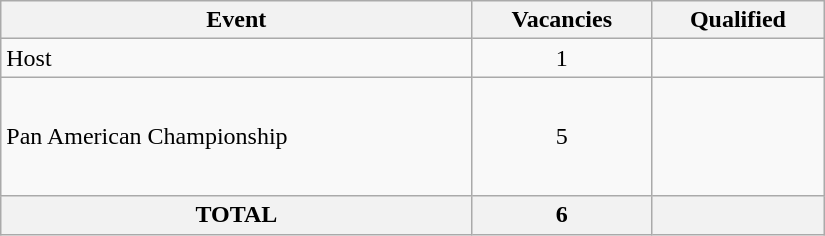<table class="wikitable" width=550>
<tr>
<th>Event</th>
<th>Vacancies</th>
<th>Qualified</th>
</tr>
<tr>
<td>Host</td>
<td align=center>1</td>
<td></td>
</tr>
<tr>
<td>Pan American Championship</td>
<td align=center>5</td>
<td><br><br><br><br></td>
</tr>
<tr>
<th>TOTAL</th>
<th colspan="1">6</th>
<th></th>
</tr>
</table>
